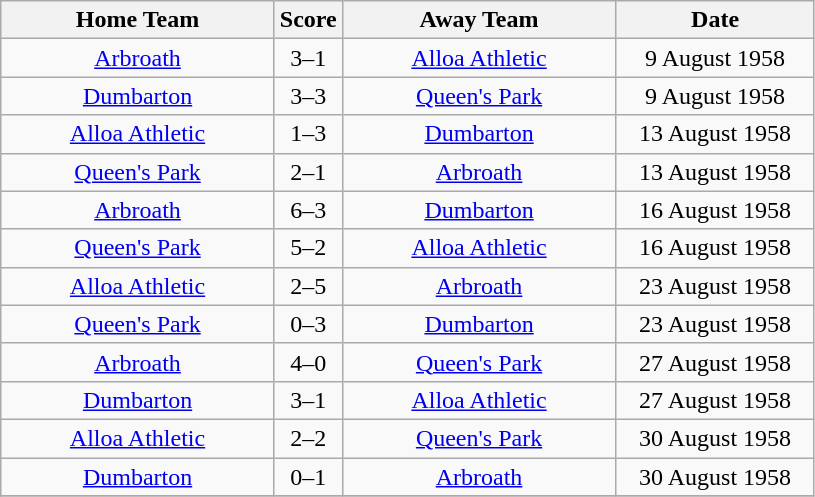<table class="wikitable" style="text-align:center;">
<tr>
<th width=175>Home Team</th>
<th width=20>Score</th>
<th width=175>Away Team</th>
<th width= 125>Date</th>
</tr>
<tr>
<td><a href='#'>Arbroath</a></td>
<td>3–1</td>
<td><a href='#'>Alloa Athletic</a></td>
<td>9 August 1958</td>
</tr>
<tr>
<td><a href='#'>Dumbarton</a></td>
<td>3–3</td>
<td><a href='#'>Queen's Park</a></td>
<td>9 August 1958</td>
</tr>
<tr>
<td><a href='#'>Alloa Athletic</a></td>
<td>1–3</td>
<td><a href='#'>Dumbarton</a></td>
<td>13 August 1958</td>
</tr>
<tr>
<td><a href='#'>Queen's Park</a></td>
<td>2–1</td>
<td><a href='#'>Arbroath</a></td>
<td>13 August 1958</td>
</tr>
<tr>
<td><a href='#'>Arbroath</a></td>
<td>6–3</td>
<td><a href='#'>Dumbarton</a></td>
<td>16 August 1958</td>
</tr>
<tr>
<td><a href='#'>Queen's Park</a></td>
<td>5–2</td>
<td><a href='#'>Alloa Athletic</a></td>
<td>16 August 1958</td>
</tr>
<tr>
<td><a href='#'>Alloa Athletic</a></td>
<td>2–5</td>
<td><a href='#'>Arbroath</a></td>
<td>23 August 1958</td>
</tr>
<tr>
<td><a href='#'>Queen's Park</a></td>
<td>0–3</td>
<td><a href='#'>Dumbarton</a></td>
<td>23 August 1958</td>
</tr>
<tr>
<td><a href='#'>Arbroath</a></td>
<td>4–0</td>
<td><a href='#'>Queen's Park</a></td>
<td>27 August 1958</td>
</tr>
<tr>
<td><a href='#'>Dumbarton</a></td>
<td>3–1</td>
<td><a href='#'>Alloa Athletic</a></td>
<td>27 August 1958</td>
</tr>
<tr>
<td><a href='#'>Alloa Athletic</a></td>
<td>2–2</td>
<td><a href='#'>Queen's Park</a></td>
<td>30 August 1958</td>
</tr>
<tr>
<td><a href='#'>Dumbarton</a></td>
<td>0–1</td>
<td><a href='#'>Arbroath</a></td>
<td>30 August 1958</td>
</tr>
<tr>
</tr>
</table>
